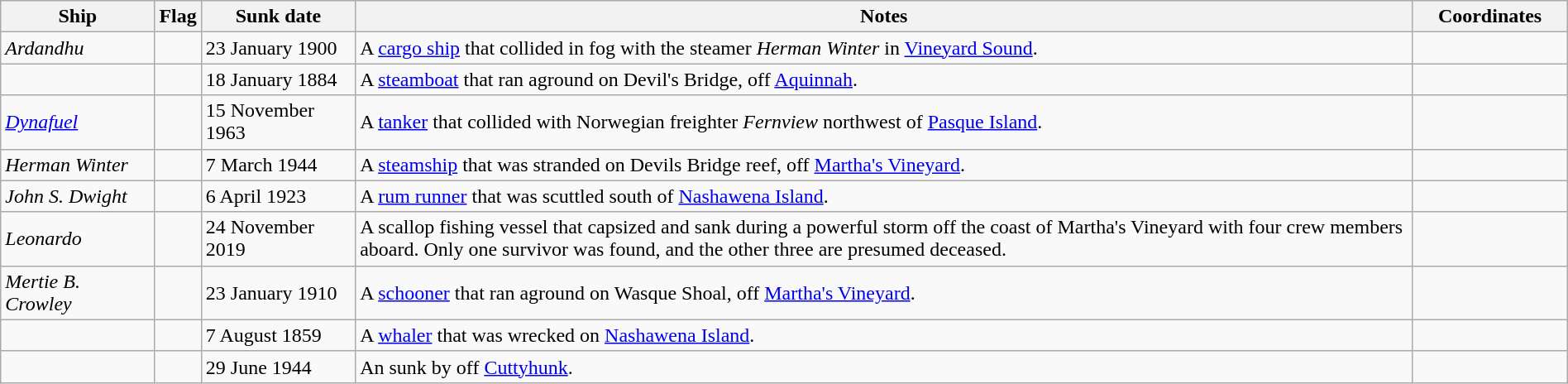<table class=wikitable | style = "width:100%">
<tr>
<th style="width:10%">Ship</th>
<th>Flag</th>
<th style="width:10%">Sunk date</th>
<th style="width:70%">Notes</th>
<th style="width:10%">Coordinates</th>
</tr>
<tr>
<td><em>Ardandhu</em></td>
<td></td>
<td>23 January 1900</td>
<td>A <a href='#'>cargo ship</a> that collided in fog with the steamer <em>Herman Winter</em> in <a href='#'>Vineyard Sound</a>.</td>
<td></td>
</tr>
<tr>
<td></td>
<td></td>
<td>18 January 1884</td>
<td>A <a href='#'>steamboat</a> that ran aground on Devil's Bridge, off <a href='#'>Aquinnah</a>.</td>
<td></td>
</tr>
<tr>
<td><a href='#'><em>Dynafuel</em></a></td>
<td></td>
<td>15 November 1963</td>
<td>A <a href='#'>tanker</a> that collided with Norwegian freighter <em>Fernview</em> northwest of <a href='#'>Pasque Island</a>.</td>
<td></td>
</tr>
<tr>
<td><em>Herman Winter</em></td>
<td></td>
<td>7 March 1944</td>
<td>A <a href='#'>steamship</a> that was stranded on Devils Bridge reef, off <a href='#'>Martha's Vineyard</a>.</td>
<td></td>
</tr>
<tr>
<td><em>John S. Dwight</em></td>
<td></td>
<td>6 April 1923</td>
<td>A <a href='#'>rum runner</a> that was scuttled south of <a href='#'>Nashawena Island</a>.</td>
<td></td>
</tr>
<tr>
<td><em>Leonardo</em></td>
<td></td>
<td>24 November 2019</td>
<td>A  scallop fishing vessel that capsized and sank during a powerful storm off the coast of Martha's Vineyard with four crew members aboard. Only one survivor was found, and the other three are presumed deceased.</td>
<td></td>
</tr>
<tr>
<td><em>Mertie B. Crowley</em></td>
<td></td>
<td>23 January 1910</td>
<td>A <a href='#'>schooner</a> that ran aground on Wasque Shoal, off <a href='#'>Martha's Vineyard</a>.</td>
<td></td>
</tr>
<tr>
<td></td>
<td></td>
<td>7 August 1859</td>
<td>A <a href='#'>whaler</a> that was wrecked on <a href='#'>Nashawena Island</a>.</td>
<td></td>
</tr>
<tr>
<td></td>
<td></td>
<td>29 June 1944</td>
<td>An  sunk by  off <a href='#'>Cuttyhunk</a>.</td>
<td></td>
</tr>
</table>
